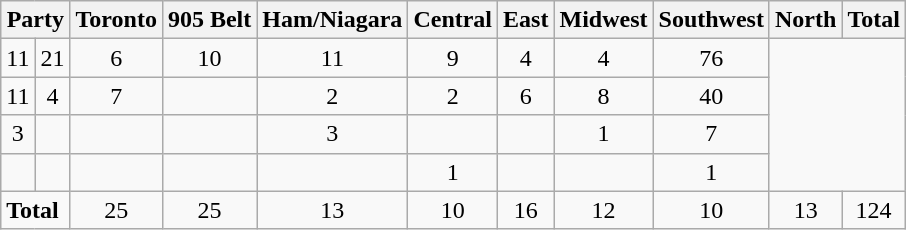<table class="wikitable" style="text-align:right">
<tr>
<th colspan="2">Party</th>
<th>Toronto</th>
<th>905 Belt</th>
<th>Ham/Niagara</th>
<th>Central</th>
<th>East</th>
<th>Midwest</th>
<th>Southwest</th>
<th>North</th>
<th>Total</th>
</tr>
<tr>
<td align="center">11</td>
<td align="center">21</td>
<td align="center">6</td>
<td align="center">10</td>
<td align="center">11</td>
<td align="center">9</td>
<td align="center">4</td>
<td align="center">4</td>
<td align="center">76</td>
</tr>
<tr>
<td align="center">11</td>
<td align="center">4</td>
<td align="center">7</td>
<td> </td>
<td align="center">2</td>
<td align="center">2</td>
<td align="center">6</td>
<td align="center">8</td>
<td align="center">40</td>
</tr>
<tr>
<td align="center">3</td>
<td> </td>
<td> </td>
<td> </td>
<td align="center">3</td>
<td> </td>
<td> </td>
<td align="center">1</td>
<td align="center">7</td>
</tr>
<tr>
<td> </td>
<td> </td>
<td> </td>
<td> </td>
<td> </td>
<td align="center">1</td>
<td> </td>
<td> </td>
<td align="center">1</td>
</tr>
<tr>
<td colspan=2 align="left"><strong>Total</strong></td>
<td align="center">25</td>
<td align="center">25</td>
<td align="center">13</td>
<td align="center">10</td>
<td align="center">16</td>
<td align="center">12</td>
<td align="center">10</td>
<td align="center">13</td>
<td align="center">124</td>
</tr>
</table>
